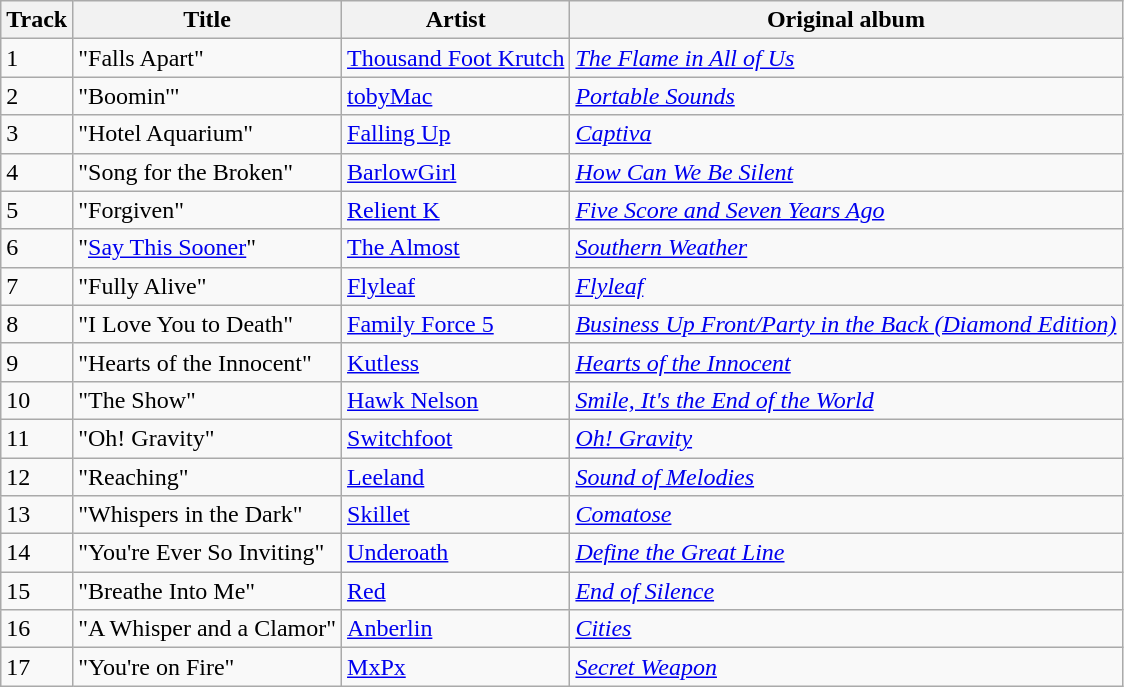<table class="wikitable">
<tr>
<th>Track</th>
<th>Title</th>
<th>Artist</th>
<th>Original album</th>
</tr>
<tr style="text-align:left; vertical-align:top;">
<td>1</td>
<td>"Falls Apart"</td>
<td><a href='#'>Thousand Foot Krutch</a></td>
<td><em><a href='#'>The Flame in All of Us</a></em></td>
</tr>
<tr style="text-align:left; vertical-align:top;">
<td>2</td>
<td>"Boomin'"</td>
<td><a href='#'>tobyMac</a></td>
<td><em><a href='#'>Portable Sounds</a></em></td>
</tr>
<tr>
<td>3</td>
<td>"Hotel Aquarium"</td>
<td><a href='#'>Falling Up</a></td>
<td><em><a href='#'>Captiva</a></em></td>
</tr>
<tr style="text-align:left; vertical-align:top;">
<td>4</td>
<td>"Song for the Broken"</td>
<td><a href='#'>BarlowGirl</a></td>
<td><em><a href='#'>How Can We Be Silent</a></em></td>
</tr>
<tr style="text-align:left; vertical-align:top;">
<td>5</td>
<td>"Forgiven"</td>
<td><a href='#'>Relient K</a></td>
<td><em><a href='#'>Five Score and Seven Years Ago</a></em></td>
</tr>
<tr style="text-align:left; vertical-align:top;">
<td>6</td>
<td>"<a href='#'>Say This Sooner</a>"</td>
<td><a href='#'>The Almost</a></td>
<td><em><a href='#'>Southern Weather</a></em></td>
</tr>
<tr>
<td>7</td>
<td>"Fully Alive"</td>
<td><a href='#'>Flyleaf</a></td>
<td><em><a href='#'>Flyleaf</a></em></td>
</tr>
<tr>
<td>8</td>
<td>"I Love You to Death"</td>
<td><a href='#'>Family Force 5</a></td>
<td><em><a href='#'>Business Up Front/Party in the Back (Diamond Edition)</a></em></td>
</tr>
<tr style="text-align:left; vertical-align:top;">
<td>9</td>
<td>"Hearts of the Innocent"</td>
<td><a href='#'>Kutless</a></td>
<td><em><a href='#'>Hearts of the Innocent</a></em></td>
</tr>
<tr style="text-align:left; vertical-align:top;">
<td>10</td>
<td>"The Show"</td>
<td><a href='#'>Hawk Nelson</a></td>
<td><em><a href='#'>Smile, It's the End of the World</a></em></td>
</tr>
<tr style="text-align:left; vertical-align:top;">
<td>11</td>
<td>"Oh! Gravity"</td>
<td><a href='#'>Switchfoot</a></td>
<td><em><a href='#'>Oh! Gravity</a></em></td>
</tr>
<tr style="text-align:left; vertical-align:top;">
<td>12</td>
<td>"Reaching"</td>
<td><a href='#'>Leeland</a></td>
<td><em><a href='#'>Sound of Melodies</a></em></td>
</tr>
<tr>
<td>13</td>
<td>"Whispers in the Dark"</td>
<td><a href='#'>Skillet</a></td>
<td><em><a href='#'>Comatose</a></em></td>
</tr>
<tr style="text-align:left; vertical-align:top;">
<td>14</td>
<td>"You're Ever So Inviting"</td>
<td><a href='#'>Underoath</a></td>
<td><em><a href='#'>Define the Great Line</a></em></td>
</tr>
<tr>
<td>15</td>
<td>"Breathe Into Me"</td>
<td><a href='#'>Red</a></td>
<td><em><a href='#'>End of Silence</a></em></td>
</tr>
<tr>
<td>16</td>
<td>"A Whisper and a Clamor"</td>
<td><a href='#'>Anberlin</a></td>
<td><em><a href='#'>Cities</a></em></td>
</tr>
<tr>
<td>17</td>
<td>"You're on Fire"</td>
<td><a href='#'>MxPx</a></td>
<td><em><a href='#'>Secret Weapon</a></em></td>
</tr>
</table>
